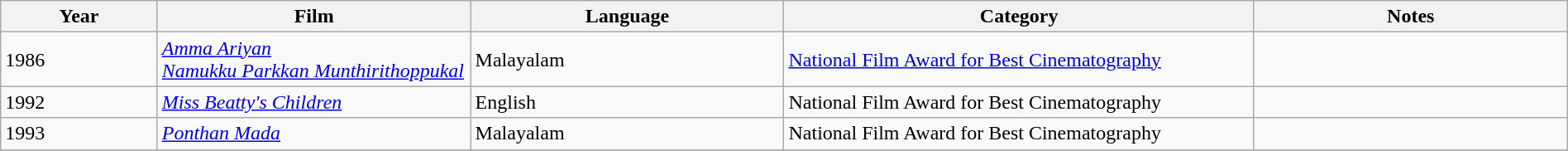<table class="wikitable sortable" style="width:100%;">
<tr>
<th style="width:10%;">Year</th>
<th style="width:20%;">Film</th>
<th style="width:20%;">Language</th>
<th style="width:30%;">Category</th>
<th style="width:20%;">Notes</th>
</tr>
<tr style="text-align:left;">
<td>1986</td>
<td><em><a href='#'>Amma Ariyan</a></em><br><em><a href='#'>Namukku Parkkan Munthirithoppukal</a></em></td>
<td>Malayalam</td>
<td><a href='#'>National Film Award for Best Cinematography</a></td>
<td></td>
</tr>
<tr>
<td>1992</td>
<td><em><a href='#'>Miss Beatty's Children</a></em></td>
<td>English</td>
<td>National Film Award for Best Cinematography</td>
<td></td>
</tr>
<tr>
<td>1993</td>
<td><em><a href='#'>Ponthan Mada</a></em></td>
<td>Malayalam</td>
<td>National Film Award for Best Cinematography</td>
<td></td>
</tr>
<tr>
</tr>
</table>
